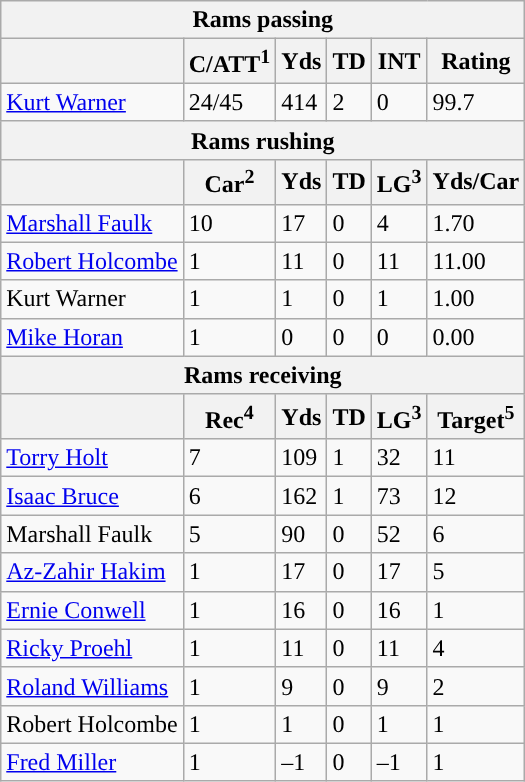<table class="wikitable">
<tr>
<th colspan="6">Rams passing</th>
</tr>
<tr>
<th></th>
<th>C/ATT<sup>1</sup></th>
<th>Yds</th>
<th>TD</th>
<th>INT</th>
<th>Rating</th>
</tr>
<tr>
<td><a href='#'>Kurt Warner</a></td>
<td>24/45</td>
<td>414</td>
<td>2</td>
<td>0</td>
<td>99.7</td>
</tr>
<tr>
<th colspan="6">Rams rushing</th>
</tr>
<tr>
<th></th>
<th>Car<sup>2</sup></th>
<th>Yds</th>
<th>TD</th>
<th>LG<sup>3</sup></th>
<th>Yds/Car</th>
</tr>
<tr>
<td><a href='#'>Marshall Faulk</a></td>
<td>10</td>
<td>17</td>
<td>0</td>
<td>4</td>
<td>1.70</td>
</tr>
<tr>
<td><a href='#'>Robert Holcombe</a></td>
<td>1</td>
<td>11</td>
<td>0</td>
<td>11</td>
<td>11.00</td>
</tr>
<tr>
<td>Kurt Warner</td>
<td>1</td>
<td>1</td>
<td>0</td>
<td>1</td>
<td>1.00</td>
</tr>
<tr>
<td><a href='#'>Mike Horan</a></td>
<td>1</td>
<td>0</td>
<td>0</td>
<td>0</td>
<td>0.00</td>
</tr>
<tr>
<th colspan="6">Rams receiving</th>
</tr>
<tr>
<th></th>
<th>Rec<sup>4</sup></th>
<th>Yds</th>
<th>TD</th>
<th>LG<sup>3</sup></th>
<th>Target<sup>5</sup></th>
</tr>
<tr>
<td><a href='#'>Torry Holt</a></td>
<td>7</td>
<td>109</td>
<td>1</td>
<td>32</td>
<td>11</td>
</tr>
<tr>
<td><a href='#'>Isaac Bruce</a></td>
<td>6</td>
<td>162</td>
<td>1</td>
<td>73</td>
<td>12</td>
</tr>
<tr>
<td>Marshall Faulk</td>
<td>5</td>
<td>90</td>
<td>0</td>
<td>52</td>
<td>6</td>
</tr>
<tr>
<td><a href='#'>Az-Zahir Hakim</a></td>
<td>1</td>
<td>17</td>
<td>0</td>
<td>17</td>
<td>5</td>
</tr>
<tr>
<td><a href='#'>Ernie Conwell</a></td>
<td>1</td>
<td>16</td>
<td>0</td>
<td>16</td>
<td>1</td>
</tr>
<tr>
<td><a href='#'>Ricky Proehl</a></td>
<td>1</td>
<td>11</td>
<td>0</td>
<td>11</td>
<td>4</td>
</tr>
<tr>
<td><a href='#'>Roland Williams</a></td>
<td>1</td>
<td>9</td>
<td>0</td>
<td>9</td>
<td>2</td>
</tr>
<tr>
<td>Robert Holcombe</td>
<td>1</td>
<td>1</td>
<td>0</td>
<td>1</td>
<td>1</td>
</tr>
<tr>
<td><a href='#'>Fred Miller</a></td>
<td>1</td>
<td>–1</td>
<td>0</td>
<td>–1</td>
<td>1</td>
</tr>
</table>
